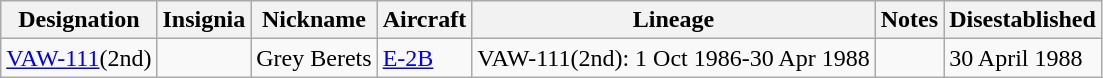<table class="wikitable">
<tr>
<th>Designation</th>
<th>Insignia</th>
<th>Nickname</th>
<th>Aircraft</th>
<th>Lineage</th>
<th>Notes</th>
<th>Disestablished</th>
</tr>
<tr>
<td><a href='#'>VAW-111</a>(2nd)</td>
<td></td>
<td>Grey Berets</td>
<td><a href='#'>E-2B</a></td>
<td style="white-space: nowrap;">VAW-111(2nd): 1 Oct 1986-30 Apr 1988</td>
<td></td>
<td>30 April 1988</td>
</tr>
</table>
